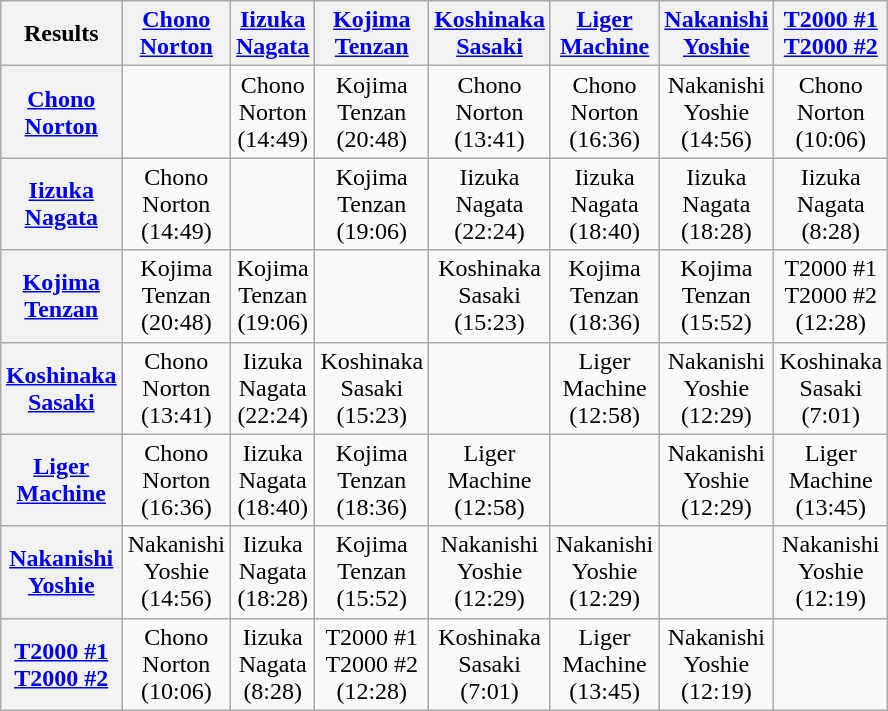<table class="wikitable" style="text-align:center; margin: 1em auto 1em auto">
<tr align="center">
<th>Results</th>
<th><a href='#'>Chono</a><br><a href='#'>Norton</a></th>
<th><a href='#'>Iizuka</a><br><a href='#'>Nagata</a></th>
<th><a href='#'>Kojima</a><br><a href='#'>Tenzan</a></th>
<th><a href='#'>Koshinaka</a><br><a href='#'>Sasaki</a></th>
<th><a href='#'>Liger</a><br><a href='#'>Machine</a></th>
<th><a href='#'>Nakanishi</a><br><a href='#'>Yoshie</a></th>
<th><a href='#'>T2000 #1</a><br><a href='#'>T2000 #2</a></th>
</tr>
<tr align="center">
<th><a href='#'>Chono</a><br><a href='#'>Norton</a></th>
<td></td>
<td>Chono<br>Norton<br>(14:49)</td>
<td>Kojima<br>Tenzan<br>(20:48)</td>
<td>Chono<br>Norton<br>(13:41)</td>
<td>Chono<br>Norton<br>(16:36)</td>
<td>Nakanishi<br>Yoshie<br>(14:56)</td>
<td>Chono<br>Norton<br>(10:06)</td>
</tr>
<tr align="center">
<th><a href='#'>Iizuka</a><br><a href='#'>Nagata</a></th>
<td>Chono<br>Norton<br>(14:49)</td>
<td></td>
<td>Kojima<br>Tenzan<br>(19:06)</td>
<td>Iizuka<br>Nagata<br>(22:24)</td>
<td>Iizuka<br>Nagata<br>(18:40)</td>
<td>Iizuka<br>Nagata<br>(18:28)</td>
<td>Iizuka<br>Nagata<br>(8:28)</td>
</tr>
<tr align="center">
<th><a href='#'>Kojima</a><br><a href='#'>Tenzan</a></th>
<td>Kojima<br>Tenzan<br>(20:48)</td>
<td>Kojima<br>Tenzan<br>(19:06)</td>
<td></td>
<td>Koshinaka<br>Sasaki<br>(15:23)</td>
<td>Kojima<br>Tenzan<br>(18:36)</td>
<td>Kojima<br>Tenzan<br>(15:52)</td>
<td>T2000 #1<br>T2000 #2<br>(12:28)</td>
</tr>
<tr align="center">
<th><a href='#'>Koshinaka</a><br><a href='#'>Sasaki</a></th>
<td>Chono<br>Norton<br>(13:41)</td>
<td>Iizuka<br>Nagata<br>(22:24)</td>
<td>Koshinaka<br>Sasaki<br>(15:23)</td>
<td></td>
<td>Liger<br>Machine<br>(12:58)</td>
<td>Nakanishi<br>Yoshie<br>(12:29)</td>
<td>Koshinaka<br>Sasaki<br>(7:01)</td>
</tr>
<tr align="center">
<th><a href='#'>Liger</a><br><a href='#'>Machine</a></th>
<td>Chono<br>Norton<br>(16:36)</td>
<td>Iizuka<br>Nagata<br>(18:40)</td>
<td>Kojima<br>Tenzan<br>(18:36)</td>
<td>Liger<br>Machine<br>(12:58)</td>
<td></td>
<td>Nakanishi<br>Yoshie<br>(12:29)</td>
<td>Liger<br>Machine<br>(13:45)</td>
</tr>
<tr align="center">
<th><a href='#'>Nakanishi</a><br><a href='#'>Yoshie</a></th>
<td>Nakanishi<br>Yoshie<br>(14:56)</td>
<td>Iizuka<br>Nagata<br>(18:28)</td>
<td>Kojima<br>Tenzan<br>(15:52)</td>
<td>Nakanishi<br>Yoshie<br>(12:29)</td>
<td>Nakanishi<br>Yoshie<br>(12:29)</td>
<td></td>
<td>Nakanishi<br>Yoshie<br>(12:19)</td>
</tr>
<tr align="center">
<th><a href='#'>T2000 #1</a><br><a href='#'>T2000 #2</a></th>
<td>Chono<br>Norton<br>(10:06)</td>
<td>Iizuka<br>Nagata<br>(8:28)</td>
<td>T2000 #1<br>T2000 #2<br>(12:28)</td>
<td>Koshinaka<br>Sasaki<br>(7:01)</td>
<td>Liger<br>Machine<br>(13:45)</td>
<td>Nakanishi<br>Yoshie<br>(12:19)</td>
<td></td>
</tr>
</table>
